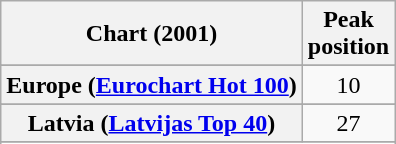<table class="wikitable sortable plainrowheaders">
<tr>
<th scope="col">Chart (2001)</th>
<th scope="col">Peak<br>position</th>
</tr>
<tr>
</tr>
<tr>
</tr>
<tr>
</tr>
<tr>
</tr>
<tr>
</tr>
<tr>
<th scope="row">Europe (<a href='#'>Eurochart Hot 100</a>)</th>
<td align="center">10</td>
</tr>
<tr>
</tr>
<tr>
</tr>
<tr>
<th scope="row">Latvia (<a href='#'>Latvijas Top 40</a>)</th>
<td align="center">27</td>
</tr>
<tr>
</tr>
<tr>
</tr>
<tr>
</tr>
<tr>
</tr>
<tr>
</tr>
</table>
